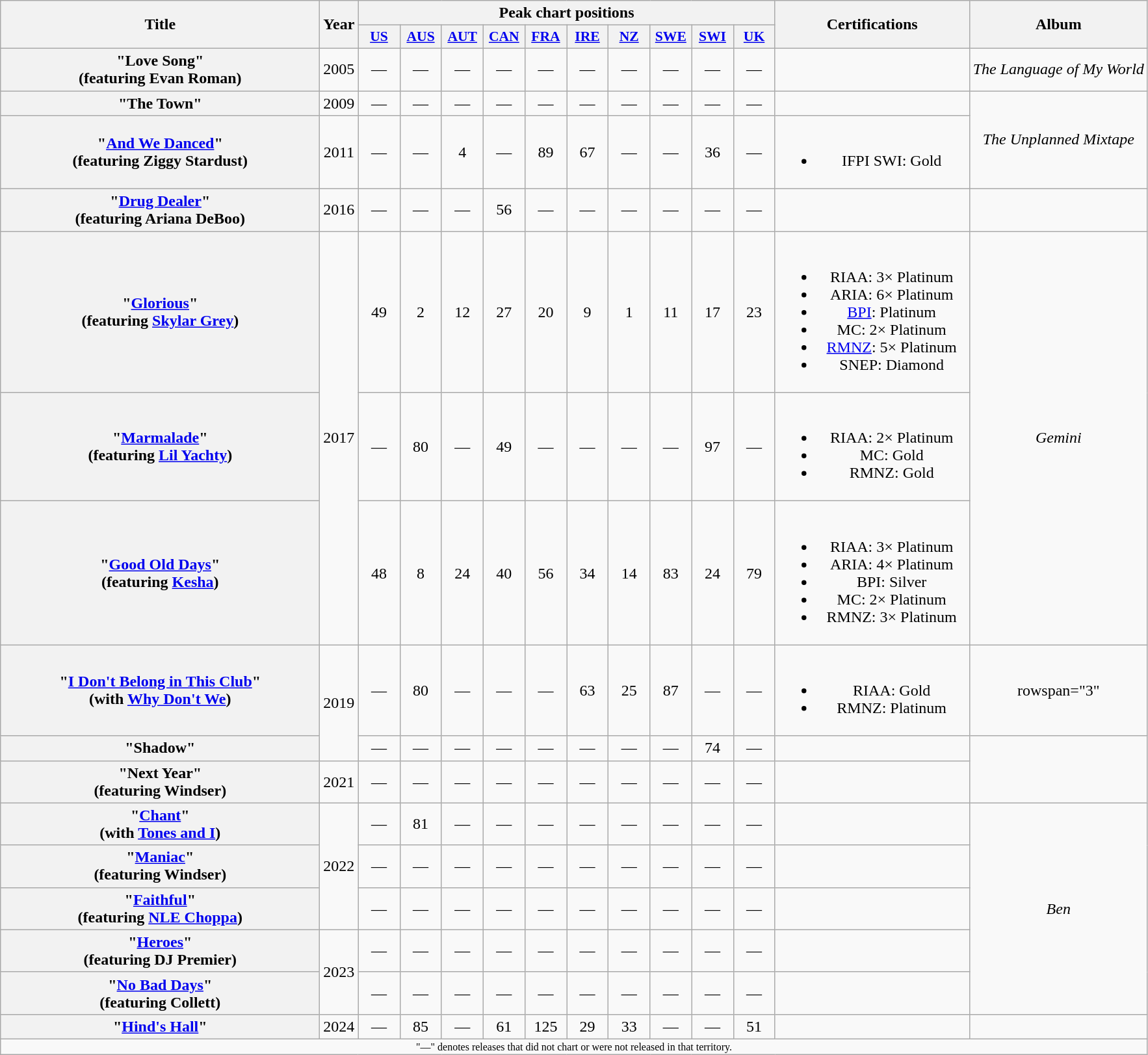<table class="wikitable plainrowheaders" style="text-align:center;">
<tr>
<th scope="col" rowspan="2" style="width:20em;">Title</th>
<th scope="col" rowspan="2">Year</th>
<th scope="col" colspan="10">Peak chart positions</th>
<th scope="col" rowspan="2" style="width:12em;">Certifications</th>
<th scope="col" rowspan="2">Album</th>
</tr>
<tr>
<th scope="col" style="width:2.5em;font-size:90%;"><a href='#'>US</a><br></th>
<th scope="col" style="width:2.5em;font-size:90%;"><a href='#'>AUS</a><br></th>
<th scope="col" style="width:2.5em;font-size:90%;"><a href='#'>AUT</a><br></th>
<th scope="col" style="width:2.5em;font-size:90%;"><a href='#'>CAN</a><br></th>
<th scope="col" style="width:2.5em;font-size:90%;"><a href='#'>FRA</a><br></th>
<th scope="col" style="width:2.5em;font-size:90%;"><a href='#'>IRE</a><br></th>
<th scope="col" style="width:2.5em;font-size:90%;"><a href='#'>NZ</a><br></th>
<th scope="col" style="width:2.5em;font-size:90%;"><a href='#'>SWE</a><br></th>
<th scope="col" style="width:2.5em;font-size:90%;"><a href='#'>SWI</a><br></th>
<th scope="col" style="width:2.5em;font-size:90%;"><a href='#'>UK</a><br></th>
</tr>
<tr>
<th scope="row">"Love Song"<br><span>(featuring Evan Roman)</span></th>
<td>2005</td>
<td>—</td>
<td>—</td>
<td>—</td>
<td>—</td>
<td>—</td>
<td>—</td>
<td>—</td>
<td>—</td>
<td>—</td>
<td>—</td>
<td></td>
<td><em>The Language of My World</em></td>
</tr>
<tr>
<th scope="row">"The Town"</th>
<td>2009</td>
<td>—</td>
<td>—</td>
<td>—</td>
<td>—</td>
<td>—</td>
<td>—</td>
<td>—</td>
<td>—</td>
<td>—</td>
<td>—</td>
<td></td>
<td rowspan="2"><em>The Unplanned Mixtape</em></td>
</tr>
<tr>
<th scope="row">"<a href='#'>And We Danced</a>"<br><span>(featuring Ziggy Stardust)</span></th>
<td>2011</td>
<td>—</td>
<td>—</td>
<td>4</td>
<td>—</td>
<td>89</td>
<td>67</td>
<td>—</td>
<td>—</td>
<td>36</td>
<td>—</td>
<td><br><ul><li>IFPI SWI: Gold</li></ul></td>
</tr>
<tr>
<th scope="row">"<a href='#'>Drug Dealer</a>"<br><span>(featuring Ariana DeBoo)</span></th>
<td>2016</td>
<td>—</td>
<td>—</td>
<td>—</td>
<td>56</td>
<td>—</td>
<td>—</td>
<td>—</td>
<td>—</td>
<td>—</td>
<td>—</td>
<td></td>
<td></td>
</tr>
<tr>
<th scope="row">"<a href='#'>Glorious</a>"<br><span>(featuring <a href='#'>Skylar Grey</a>)</span></th>
<td rowspan="3">2017</td>
<td>49</td>
<td>2</td>
<td>12</td>
<td>27</td>
<td>20</td>
<td>9</td>
<td>1</td>
<td>11</td>
<td>17</td>
<td>23</td>
<td><br><ul><li>RIAA: 3× Platinum</li><li>ARIA: 6× Platinum</li><li><a href='#'>BPI</a>: Platinum</li><li>MC: 2× Platinum</li><li><a href='#'>RMNZ</a>: 5× Platinum</li><li>SNEP: Diamond</li></ul></td>
<td rowspan="3"><em>Gemini</em></td>
</tr>
<tr>
<th scope="row">"<a href='#'>Marmalade</a>"<br><span>(featuring <a href='#'>Lil Yachty</a>)</span></th>
<td>—</td>
<td>80</td>
<td>—</td>
<td>49</td>
<td>—</td>
<td>—</td>
<td>—</td>
<td>—</td>
<td>97</td>
<td>—</td>
<td><br><ul><li>RIAA: 2× Platinum</li><li>MC: Gold</li><li>RMNZ: Gold</li></ul></td>
</tr>
<tr>
<th scope="row">"<a href='#'>Good Old Days</a>"<br><span>(featuring <a href='#'>Kesha</a>)</span></th>
<td>48</td>
<td>8</td>
<td>24</td>
<td>40</td>
<td>56</td>
<td>34</td>
<td>14</td>
<td>83</td>
<td>24</td>
<td>79</td>
<td><br><ul><li>RIAA: 3× Platinum</li><li>ARIA: 4× Platinum</li><li>BPI: Silver</li><li>MC: 2× Platinum</li><li>RMNZ: 3× Platinum</li></ul></td>
</tr>
<tr>
<th scope="row">"<a href='#'>I Don't Belong in This Club</a>"<br><span>(with <a href='#'>Why Don't We</a>)</span></th>
<td rowspan="2">2019</td>
<td>—</td>
<td>80</td>
<td>—</td>
<td>—</td>
<td>—</td>
<td>63</td>
<td>25</td>
<td>87</td>
<td>—</td>
<td>—</td>
<td><br><ul><li>RIAA: Gold</li><li>RMNZ: Platinum</li></ul></td>
<td>rowspan="3" </td>
</tr>
<tr>
<th scope="row">"Shadow"<br></th>
<td>—</td>
<td>—</td>
<td>—</td>
<td>—</td>
<td>—</td>
<td>—</td>
<td>—</td>
<td>—</td>
<td>74</td>
<td>—</td>
<td></td>
</tr>
<tr>
<th scope="row">"Next Year"<br><span>(featuring Windser)</span></th>
<td>2021</td>
<td>—</td>
<td>—</td>
<td>—</td>
<td>—</td>
<td>—</td>
<td>—</td>
<td>—</td>
<td>—</td>
<td>—</td>
<td>—</td>
<td></td>
</tr>
<tr>
<th scope="row">"<a href='#'>Chant</a>"<br><span>(with <a href='#'>Tones and I</a>)</span></th>
<td rowspan="3">2022</td>
<td>—</td>
<td>81</td>
<td>—</td>
<td>—</td>
<td>—</td>
<td>—</td>
<td>—</td>
<td>—</td>
<td>—</td>
<td>—</td>
<td></td>
<td rowspan="5"><em>Ben</em></td>
</tr>
<tr>
<th scope="row">"<a href='#'>Maniac</a>"<br><span>(featuring Windser)</span></th>
<td>—</td>
<td>—</td>
<td>—</td>
<td>—</td>
<td>—</td>
<td>—</td>
<td>—</td>
<td>—</td>
<td>—</td>
<td>—</td>
<td></td>
</tr>
<tr>
<th scope="row">"<a href='#'>Faithful</a>"<br><span>(featuring <a href='#'>NLE Choppa</a>)</span></th>
<td>—</td>
<td>—</td>
<td>—</td>
<td>—</td>
<td>—</td>
<td>—</td>
<td>—</td>
<td>—</td>
<td>—</td>
<td>—</td>
<td></td>
</tr>
<tr>
<th scope="row">"<a href='#'>Heroes</a>"<br><span>(featuring DJ Premier)</span></th>
<td rowspan="2">2023</td>
<td>—</td>
<td>—</td>
<td>—</td>
<td>—</td>
<td>—</td>
<td>—</td>
<td>—</td>
<td>—</td>
<td>—</td>
<td>—</td>
<td></td>
</tr>
<tr>
<th scope="row">"<a href='#'>No Bad Days</a>"<br><span>(featuring Collett)</span></th>
<td>—</td>
<td>—</td>
<td>—</td>
<td>—</td>
<td>—</td>
<td>—</td>
<td>—</td>
<td>—</td>
<td>—</td>
<td>—</td>
<td></td>
</tr>
<tr>
<th scope="row">"<a href='#'>Hind's Hall</a>"</th>
<td>2024</td>
<td>—</td>
<td>85</td>
<td>—</td>
<td>61</td>
<td>125<br></td>
<td>29<br></td>
<td>33<br></td>
<td>—</td>
<td>—</td>
<td>51</td>
<td></td>
<td></td>
</tr>
<tr>
<td colspan="14" style="font-size:8pt">"—" denotes releases that did not chart or were not released in that territory.</td>
</tr>
</table>
